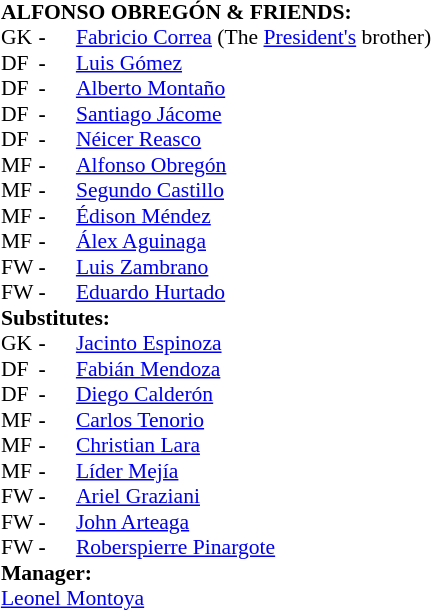<table cellspacing="0" cellpadding="0" align="center" style="font-size: 90%">
<tr>
<td colspan="4"><strong>ALFONSO OBREGÓN & FRIENDS:</strong></td>
</tr>
<tr>
<th width=25></th>
<th width=25></th>
</tr>
<tr>
<td>GK</td>
<td><strong>-</strong></td>
<td> <a href='#'>Fabricio Correa</a> (The <a href='#'>President's</a> brother)</td>
</tr>
<tr>
<td>DF</td>
<td><strong>-</strong></td>
<td> <a href='#'>Luis Gómez</a></td>
</tr>
<tr>
<td>DF</td>
<td><strong>-</strong></td>
<td> <a href='#'>Alberto Montaño</a></td>
</tr>
<tr>
<td>DF</td>
<td><strong>-</strong></td>
<td> <a href='#'>Santiago Jácome</a></td>
</tr>
<tr>
<td>DF</td>
<td><strong>-</strong></td>
<td> <a href='#'>Néicer Reasco</a></td>
</tr>
<tr>
<td>MF</td>
<td><strong>-</strong></td>
<td> <a href='#'>Alfonso Obregón</a></td>
</tr>
<tr>
<td>MF</td>
<td><strong>-</strong></td>
<td> <a href='#'>Segundo Castillo</a></td>
</tr>
<tr>
<td>MF</td>
<td><strong>-</strong></td>
<td> <a href='#'>Édison Méndez</a></td>
</tr>
<tr>
<td>MF</td>
<td><strong>-</strong></td>
<td> <a href='#'>Álex Aguinaga</a></td>
</tr>
<tr>
<td>FW</td>
<td><strong>-</strong></td>
<td> <a href='#'>Luis Zambrano</a></td>
</tr>
<tr>
<td>FW</td>
<td><strong>-</strong></td>
<td> <a href='#'>Eduardo Hurtado</a></td>
</tr>
<tr>
<td colspan=3><strong>Substitutes:</strong></td>
</tr>
<tr>
<td>GK</td>
<td><strong>-</strong></td>
<td> <a href='#'>Jacinto Espinoza</a></td>
</tr>
<tr>
<td>DF</td>
<td><strong>-</strong></td>
<td> <a href='#'>Fabián Mendoza</a></td>
</tr>
<tr>
<td>DF</td>
<td><strong>-</strong></td>
<td> <a href='#'>Diego Calderón</a></td>
</tr>
<tr>
<td>MF</td>
<td><strong>-</strong></td>
<td> <a href='#'>Carlos Tenorio</a></td>
</tr>
<tr>
<td>MF</td>
<td><strong>-</strong></td>
<td> <a href='#'>Christian Lara</a></td>
</tr>
<tr>
<td>MF</td>
<td><strong>-</strong></td>
<td> <a href='#'>Líder Mejía</a></td>
</tr>
<tr>
<td>FW</td>
<td><strong>-</strong></td>
<td> <a href='#'>Ariel Graziani</a></td>
</tr>
<tr>
<td>FW</td>
<td><strong>-</strong></td>
<td> <a href='#'>John Arteaga</a></td>
</tr>
<tr>
<td>FW</td>
<td><strong>-</strong></td>
<td> <a href='#'>Roberspierre Pinargote</a></td>
</tr>
<tr>
<td colspan=3><strong>Manager:</strong></td>
</tr>
<tr>
<td colspan=4> <a href='#'>Leonel Montoya</a></td>
</tr>
</table>
